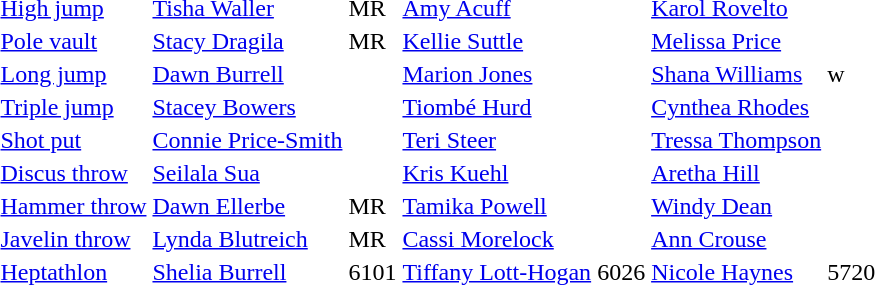<table>
<tr>
<td><a href='#'>High jump</a></td>
<td><a href='#'>Tisha Waller</a></td>
<td>	MR</td>
<td><a href='#'>Amy Acuff</a></td>
<td></td>
<td><a href='#'>Karol Rovelto</a></td>
<td></td>
</tr>
<tr>
<td><a href='#'>Pole vault</a></td>
<td><a href='#'>Stacy Dragila</a></td>
<td>	MR</td>
<td><a href='#'>Kellie Suttle</a></td>
<td></td>
<td><a href='#'>Melissa Price</a></td>
<td></td>
</tr>
<tr>
<td><a href='#'>Long jump</a></td>
<td><a href='#'>Dawn Burrell</a></td>
<td></td>
<td><a href='#'>Marion Jones</a></td>
<td></td>
<td><a href='#'>Shana Williams</a></td>
<td>w</td>
</tr>
<tr>
<td><a href='#'>Triple jump</a></td>
<td><a href='#'>Stacey Bowers</a></td>
<td></td>
<td><a href='#'>Tiombé Hurd</a></td>
<td></td>
<td><a href='#'>Cynthea Rhodes</a></td>
<td></td>
</tr>
<tr>
<td><a href='#'>Shot put</a></td>
<td><a href='#'>Connie Price-Smith</a></td>
<td></td>
<td><a href='#'>Teri Steer</a></td>
<td></td>
<td><a href='#'>Tressa Thompson</a></td>
<td></td>
</tr>
<tr>
<td><a href='#'>Discus throw</a></td>
<td><a href='#'>Seilala Sua</a></td>
<td></td>
<td><a href='#'>Kris Kuehl</a></td>
<td></td>
<td><a href='#'>Aretha Hill</a></td>
<td></td>
</tr>
<tr>
<td><a href='#'>Hammer throw</a></td>
<td><a href='#'>Dawn Ellerbe</a></td>
<td>	MR</td>
<td><a href='#'>Tamika Powell</a></td>
<td></td>
<td><a href='#'>Windy Dean</a></td>
<td></td>
</tr>
<tr>
<td><a href='#'>Javelin throw</a></td>
<td><a href='#'>Lynda Blutreich</a></td>
<td>	MR</td>
<td><a href='#'>Cassi Morelock</a></td>
<td></td>
<td><a href='#'>Ann Crouse</a></td>
<td></td>
</tr>
<tr>
<td><a href='#'>Heptathlon</a></td>
<td><a href='#'>Shelia Burrell</a></td>
<td>6101</td>
<td><a href='#'>Tiffany Lott-Hogan</a></td>
<td>6026</td>
<td><a href='#'>Nicole Haynes</a></td>
<td>5720</td>
</tr>
</table>
